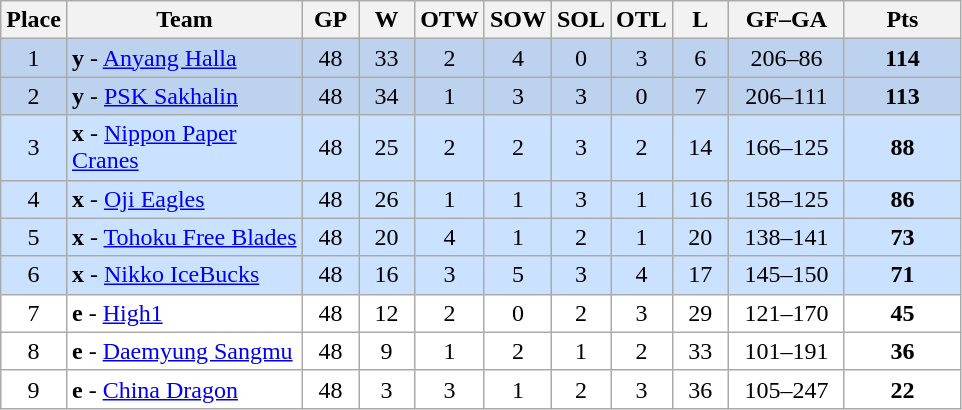<table class="wikitable">
<tr>
<th width="30">Place</th>
<th width="150" align="left">Team</th>
<th width="30">GP</th>
<th width="30">W</th>
<th width="30">OTW</th>
<th width="30">SOW</th>
<th width="30">SOL</th>
<th width="30">OTL</th>
<th width="30">L</th>
<th width="70">GF–GA</th>
<th width="70">Pts</th>
</tr>
<tr bgcolor="#BCD2EE" align="center">
<td>1</td>
<td align="left"><strong>y</strong> - <a href='#'>Anyang Halla</a></td>
<td>48</td>
<td>33</td>
<td>2</td>
<td>4</td>
<td>0</td>
<td>3</td>
<td>6</td>
<td>206–86</td>
<td><strong>114</strong></td>
</tr>
<tr bgcolor="#BCD2EE" align="center">
<td>2</td>
<td align="left"><strong>y</strong> - <a href='#'>PSK Sakhalin</a></td>
<td>48</td>
<td>34</td>
<td>1</td>
<td>3</td>
<td>3</td>
<td>0</td>
<td>7</td>
<td>206–111</td>
<td><strong>113</strong></td>
</tr>
<tr bgcolor="#CAE1FF" align="center">
<td>3</td>
<td align="left"><strong>x</strong> - <a href='#'>Nippon Paper Cranes</a></td>
<td>48</td>
<td>25</td>
<td>2</td>
<td>2</td>
<td>3</td>
<td>2</td>
<td>14</td>
<td>166–125</td>
<td><strong>88</strong></td>
</tr>
<tr bgcolor="#CAE1FF" align="center">
<td>4</td>
<td align="left"><strong>x</strong> - <a href='#'>Oji Eagles</a></td>
<td>48</td>
<td>26</td>
<td>1</td>
<td>1</td>
<td>3</td>
<td>1</td>
<td>16</td>
<td>158–125</td>
<td><strong>86</strong></td>
</tr>
<tr bgcolor="#CAE1FF" align="center">
<td>5</td>
<td align="left"><strong>x</strong> - <a href='#'>Tohoku Free Blades</a></td>
<td>48</td>
<td>20</td>
<td>4</td>
<td>1</td>
<td>2</td>
<td>1</td>
<td>20</td>
<td>138–141</td>
<td><strong>73</strong></td>
</tr>
<tr bgcolor="#CAE1FF" align="center">
<td>6</td>
<td align="left"><strong>x</strong> - <a href='#'>Nikko IceBucks</a></td>
<td>48</td>
<td>16</td>
<td>3</td>
<td>5</td>
<td>3</td>
<td>4</td>
<td>17</td>
<td>145–150</td>
<td><strong>71</strong></td>
</tr>
<tr bgcolor="#FFFFFF" align="center">
<td>7</td>
<td align="left"><strong>e</strong> - <a href='#'>High1</a></td>
<td>48</td>
<td>12</td>
<td>2</td>
<td>0</td>
<td>2</td>
<td>3</td>
<td>29</td>
<td>121–170</td>
<td><strong>45</strong></td>
</tr>
<tr bgcolor="#FFFFFF" align="center">
<td>8</td>
<td align="left"><strong>e</strong> - <a href='#'>Daemyung Sangmu</a></td>
<td>48</td>
<td>9</td>
<td>1</td>
<td>2</td>
<td>1</td>
<td>2</td>
<td>33</td>
<td>101–191</td>
<td><strong>36</strong></td>
</tr>
<tr bgcolor="#FFFFFF" align="center">
<td>9</td>
<td align="left"><strong>e</strong> - <a href='#'>China Dragon</a></td>
<td>48</td>
<td>3</td>
<td>3</td>
<td>1</td>
<td>2</td>
<td>3</td>
<td>36</td>
<td>105–247</td>
<td><strong>22</strong></td>
</tr>
</table>
